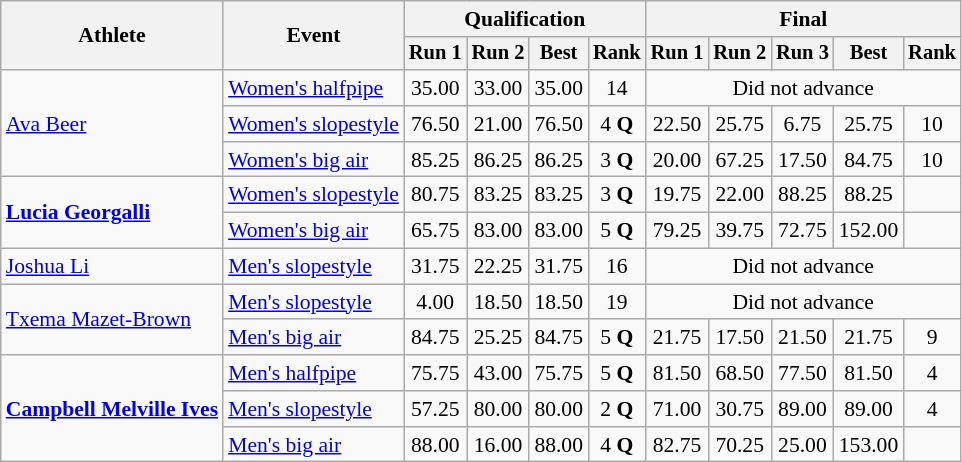<table class="wikitable" style="font-size:90%">
<tr>
<th rowspan=2>Athlete</th>
<th rowspan=2>Event</th>
<th colspan=4>Qualification</th>
<th colspan=5>Final</th>
</tr>
<tr style="font-size:95%">
<th>Run 1</th>
<th>Run 2</th>
<th>Best</th>
<th>Rank</th>
<th>Run 1</th>
<th>Run 2</th>
<th>Run 3</th>
<th>Best</th>
<th>Rank</th>
</tr>
<tr align=center>
<td align=left rowspan=3><a href='#'>Ava Beer</a></td>
<td align=left><a href='#'>Women's halfpipe</a></td>
<td>35.00</td>
<td>33.00</td>
<td>35.00</td>
<td>14</td>
<td colspan=5>Did not advance</td>
</tr>
<tr align=center>
<td align=left><a href='#'>Women's slopestyle</a></td>
<td>76.50</td>
<td>21.00</td>
<td>76.50</td>
<td>4 <strong>Q</strong></td>
<td>22.50</td>
<td>25.75</td>
<td>6.75</td>
<td>25.75</td>
<td>10</td>
</tr>
<tr align=center>
<td align=left><a href='#'>Women's big air</a></td>
<td>85.25</td>
<td>86.25</td>
<td>86.25</td>
<td>3 <strong>Q</strong></td>
<td>20.00</td>
<td>67.25</td>
<td>17.50</td>
<td>84.75</td>
<td>10</td>
</tr>
<tr align=center>
<td align=left rowspan=2><strong><a href='#'>Lucia Georgalli</a></strong></td>
<td align=left><a href='#'>Women's slopestyle</a></td>
<td>80.75</td>
<td>83.25</td>
<td>83.25</td>
<td>3 <strong>Q</strong></td>
<td>19.75</td>
<td>22.00</td>
<td>88.25</td>
<td>88.25</td>
<td></td>
</tr>
<tr align=center>
<td align=left><a href='#'>Women's big air</a></td>
<td>65.75</td>
<td>83.00</td>
<td>83.00</td>
<td>5 <strong>Q</strong></td>
<td>79.25</td>
<td>39.75</td>
<td>72.75</td>
<td>152.00</td>
<td></td>
</tr>
<tr align=center>
<td align=left><a href='#'>Joshua Li</a></td>
<td align=left><a href='#'>Men's slopestyle</a></td>
<td>31.75</td>
<td>22.25</td>
<td>31.75</td>
<td>16</td>
<td colspan=5>Did not advance</td>
</tr>
<tr align=center>
<td align=left rowspan=2><a href='#'>Txema Mazet-Brown</a></td>
<td align=left><a href='#'>Men's slopestyle</a></td>
<td>4.00</td>
<td>18.50</td>
<td>18.50</td>
<td>19</td>
<td colspan=5>Did not advance</td>
</tr>
<tr align=center>
<td align=left><a href='#'>Men's big air</a></td>
<td>84.75</td>
<td>25.25</td>
<td>84.75</td>
<td>5 <strong>Q</strong></td>
<td>21.75</td>
<td>17.50</td>
<td>21.50</td>
<td>21.75</td>
<td>9</td>
</tr>
<tr align=center>
<td align=left rowspan=3><strong><a href='#'>Campbell Melville Ives</a></strong></td>
<td align=left><a href='#'>Men's halfpipe</a></td>
<td>75.75</td>
<td>43.00</td>
<td>75.75</td>
<td>5 <strong>Q</strong></td>
<td>81.50</td>
<td>68.50</td>
<td>77.50</td>
<td>81.50</td>
<td>4</td>
</tr>
<tr align=center>
<td align=left><a href='#'>Men's slopestyle</a></td>
<td>57.25</td>
<td>80.00</td>
<td>80.00</td>
<td>2 <strong>Q</strong></td>
<td>71.00</td>
<td>30.75</td>
<td>89.00</td>
<td>89.00</td>
<td>4</td>
</tr>
<tr align=center>
<td align=left><a href='#'>Men's big air</a></td>
<td>88.00</td>
<td>16.00</td>
<td>88.00</td>
<td>4 <strong>Q</strong></td>
<td>82.75</td>
<td>70.25</td>
<td>25.00</td>
<td>153.00</td>
<td></td>
</tr>
</table>
